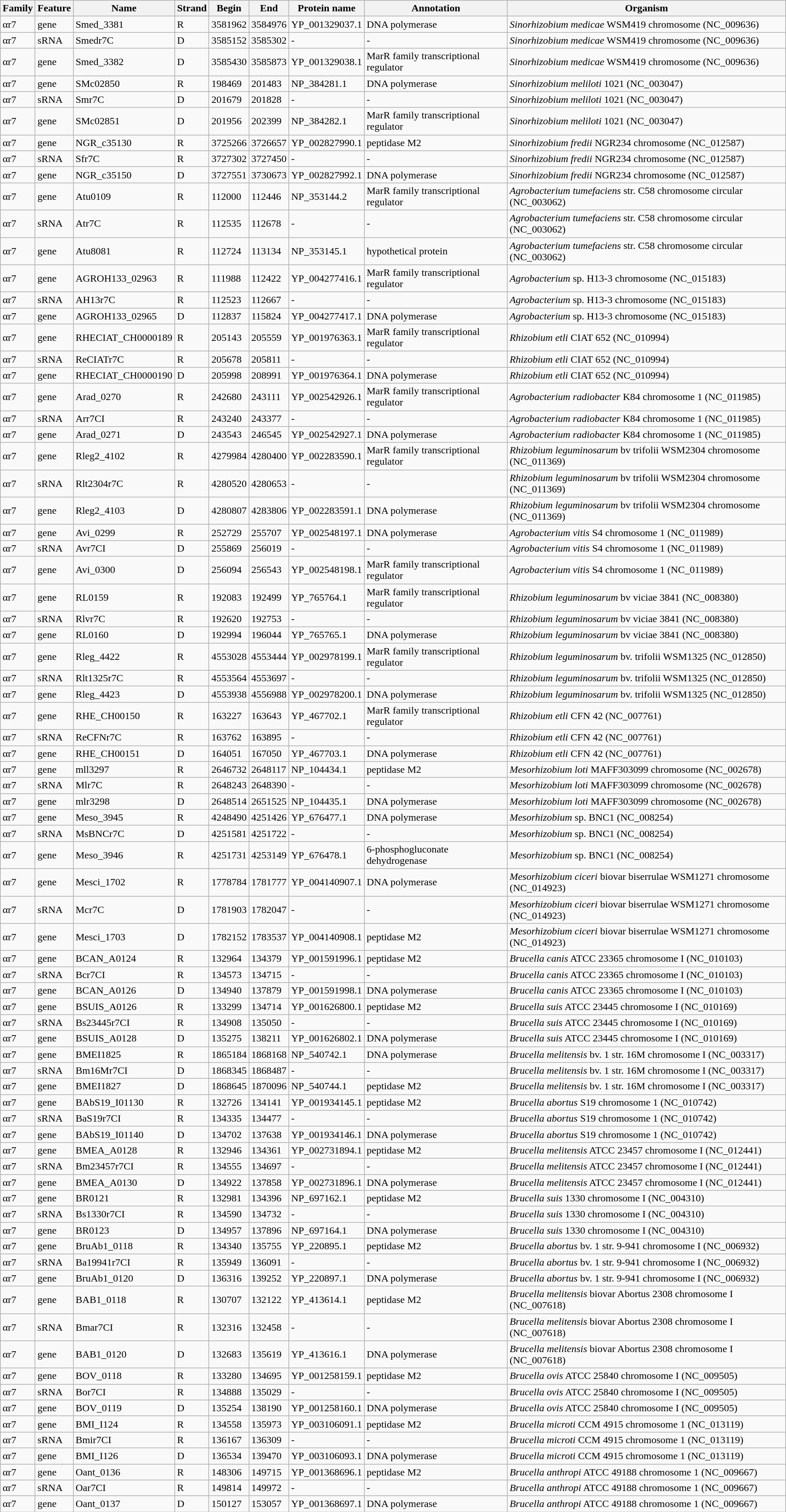<table class="wikitable" style="text-align:left;" border="1">
<tr>
<th>Family</th>
<th>Feature</th>
<th>Name</th>
<th>Strand</th>
<th>Begin</th>
<th>End</th>
<th>Protein name</th>
<th>Annotation</th>
<th>Organism</th>
</tr>
<tr>
<td class=cellinside>αr7</td>
<td class=cellinside>gene</td>
<td class=cellinside>Smed_3381</td>
<td class=cellinside>R</td>
<td class=cellinside>3581962</td>
<td class=cellinside>3584976</td>
<td class=cellinside>YP_001329037.1</td>
<td class=cellinside>DNA polymerase</td>
<td class=cellinside><em>Sinorhizobium medicae</em> WSM419 chromosome (NC_009636)</td>
</tr>
<tr>
<td class=cellinside>αr7</td>
<td class=cellinside>sRNA</td>
<td class=cellinside>Smedr7C</td>
<td class=cellinside>D</td>
<td class=cellinside>3585152</td>
<td class=cellinside>3585302</td>
<td class=cellinside>-</td>
<td class=cellinside>-</td>
<td class=cellinside><em>Sinorhizobium medicae</em> WSM419 chromosome (NC_009636)</td>
</tr>
<tr>
<td class=cellinside>αr7</td>
<td class=cellinside>gene</td>
<td class=cellinside>Smed_3382</td>
<td class=cellinside>D</td>
<td class=cellinside>3585430</td>
<td class=cellinside>3585873</td>
<td class=cellinside>YP_001329038.1</td>
<td class=cellinside>MarR family transcriptional regulator</td>
<td class=cellinside><em>Sinorhizobium medicae</em> WSM419 chromosome (NC_009636)</td>
</tr>
<tr>
<td class=cellinside>αr7</td>
<td class=cellinside>gene</td>
<td class=cellinside>SMc02850</td>
<td class=cellinside>R</td>
<td class=cellinside>198469</td>
<td class=cellinside>201483</td>
<td class=cellinside>NP_384281.1</td>
<td class=cellinside>DNA polymerase</td>
<td class=cellinside><em>Sinorhizobium meliloti</em> 1021 (NC_003047)</td>
</tr>
<tr>
<td class=cellinside>αr7</td>
<td class=cellinside>sRNA</td>
<td class=cellinside>Smr7C</td>
<td class=cellinside>D</td>
<td class=cellinside>201679</td>
<td class=cellinside>201828</td>
<td class=cellinside>-</td>
<td class=cellinside>-</td>
<td class=cellinside><em>Sinorhizobium meliloti</em> 1021 (NC_003047)</td>
</tr>
<tr>
<td class=cellinside>αr7</td>
<td class=cellinside>gene</td>
<td class=cellinside>SMc02851</td>
<td class=cellinside>D</td>
<td class=cellinside>201956</td>
<td class=cellinside>202399</td>
<td class=cellinside>NP_384282.1</td>
<td class=cellinside>MarR family transcriptional regulator</td>
<td class=cellinside><em>Sinorhizobium meliloti</em> 1021 (NC_003047)</td>
</tr>
<tr>
<td class=cellinside>αr7</td>
<td class=cellinside>gene</td>
<td class=cellinside>NGR_c35130</td>
<td class=cellinside>R</td>
<td class=cellinside>3725266</td>
<td class=cellinside>3726657</td>
<td class=cellinside>YP_002827990.1</td>
<td class=cellinside>peptidase M2</td>
<td class=cellinside><em>Sinorhizobium fredii</em> NGR234 chromosome (NC_012587)</td>
</tr>
<tr>
<td class=cellinside>αr7</td>
<td class=cellinside>sRNA</td>
<td class=cellinside>Sfr7C</td>
<td class=cellinside>R</td>
<td class=cellinside>3727302</td>
<td class=cellinside>3727450</td>
<td class=cellinside>-</td>
<td class=cellinside>-</td>
<td class=cellinside><em>Sinorhizobium fredii</em> NGR234 chromosome (NC_012587)</td>
</tr>
<tr>
<td class=cellinside>αr7</td>
<td class=cellinside>gene</td>
<td class=cellinside>NGR_c35150</td>
<td class=cellinside>D</td>
<td class=cellinside>3727551</td>
<td class=cellinside>3730673</td>
<td class=cellinside>YP_002827992.1</td>
<td class=cellinside>DNA polymerase</td>
<td class=cellinside><em>Sinorhizobium fredii</em> NGR234 chromosome (NC_012587)</td>
</tr>
<tr>
<td class=cellinside>αr7</td>
<td class=cellinside>gene</td>
<td class=cellinside>Atu0109</td>
<td class=cellinside>R</td>
<td class=cellinside>112000</td>
<td class=cellinside>112446</td>
<td class=cellinside>NP_353144.2</td>
<td class=cellinside>MarR family transcriptional regulator</td>
<td class=cellinside><em>Agrobacterium tumefaciens</em> str. C58 chromosome circular (NC_003062)</td>
</tr>
<tr>
<td class=cellinside>αr7</td>
<td class=cellinside>sRNA</td>
<td class=cellinside>Atr7C</td>
<td class=cellinside>R</td>
<td class=cellinside>112535</td>
<td class=cellinside>112678</td>
<td class=cellinside>-</td>
<td class=cellinside>-</td>
<td class=cellinside><em>Agrobacterium tumefaciens</em> str. C58 chromosome circular (NC_003062)</td>
</tr>
<tr>
<td class=cellinside>αr7</td>
<td class=cellinside>gene</td>
<td class=cellinside>Atu8081</td>
<td class=cellinside>R</td>
<td class=cellinside>112724</td>
<td class=cellinside>113134</td>
<td class=cellinside>NP_353145.1</td>
<td class=cellinside>hypothetical protein</td>
<td class=cellinside><em>Agrobacterium tumefaciens</em> str. C58 chromosome circular (NC_003062)</td>
</tr>
<tr>
<td class=cellinside>αr7</td>
<td class=cellinside>gene</td>
<td class=cellinside>AGROH133_02963</td>
<td class=cellinside>R</td>
<td class=cellinside>111988</td>
<td class=cellinside>112422</td>
<td class=cellinside>YP_004277416.1</td>
<td class=cellinside>MarR family transcriptional regulator</td>
<td class=cellinside><em>Agrobacterium</em> sp. H13-3 chromosome (NC_015183)</td>
</tr>
<tr>
<td class=cellinside>αr7</td>
<td class=cellinside>sRNA</td>
<td class=cellinside>AH13r7C</td>
<td class=cellinside>R</td>
<td class=cellinside>112523</td>
<td class=cellinside>112667</td>
<td class=cellinside>-</td>
<td class=cellinside>-</td>
<td class=cellinside><em>Agrobacterium</em> sp. H13-3 chromosome (NC_015183)</td>
</tr>
<tr>
<td class=cellinside>αr7</td>
<td class=cellinside>gene</td>
<td class=cellinside>AGROH133_02965</td>
<td class=cellinside>D</td>
<td class=cellinside>112837</td>
<td class=cellinside>115824</td>
<td class=cellinside>YP_004277417.1</td>
<td class=cellinside>DNA polymerase</td>
<td class=cellinside><em>Agrobacterium</em> sp. H13-3 chromosome (NC_015183)</td>
</tr>
<tr>
<td class=cellinside>αr7</td>
<td class=cellinside>gene</td>
<td class=cellinside>RHECIAT_CH0000189</td>
<td class=cellinside>R</td>
<td class=cellinside>205143</td>
<td class=cellinside>205559</td>
<td class=cellinside>YP_001976363.1</td>
<td class=cellinside>MarR family transcriptional regulator</td>
<td class=cellinside><em>Rhizobium etli</em> CIAT 652 (NC_010994)</td>
</tr>
<tr>
<td class=cellinside>αr7</td>
<td class=cellinside>sRNA</td>
<td class=cellinside>ReCIATr7C</td>
<td class=cellinside>R</td>
<td class=cellinside>205678</td>
<td class=cellinside>205811</td>
<td class=cellinside>-</td>
<td class=cellinside>-</td>
<td class=cellinside><em>Rhizobium etli</em> CIAT 652 (NC_010994)</td>
</tr>
<tr>
<td class=cellinside>αr7</td>
<td class=cellinside>gene</td>
<td class=cellinside>RHECIAT_CH0000190</td>
<td class=cellinside>D</td>
<td class=cellinside>205998</td>
<td class=cellinside>208991</td>
<td class=cellinside>YP_001976364.1</td>
<td class=cellinside>DNA polymerase</td>
<td class=cellinside><em>Rhizobium etli</em> CIAT 652 (NC_010994)</td>
</tr>
<tr>
<td class=cellinside>αr7</td>
<td class=cellinside>gene</td>
<td class=cellinside>Arad_0270</td>
<td class=cellinside>R</td>
<td class=cellinside>242680</td>
<td class=cellinside>243111</td>
<td class=cellinside>YP_002542926.1</td>
<td class=cellinside>MarR family transcriptional regulator</td>
<td class=cellinside><em>Agrobacterium radiobacter</em> K84 chromosome 1 (NC_011985)</td>
</tr>
<tr>
<td class=cellinside>αr7</td>
<td class=cellinside>sRNA</td>
<td class=cellinside>Arr7CI</td>
<td class=cellinside>R</td>
<td class=cellinside>243240</td>
<td class=cellinside>243377</td>
<td class=cellinside>-</td>
<td class=cellinside>-</td>
<td class=cellinside><em>Agrobacterium radiobacter</em> K84 chromosome 1 (NC_011985)</td>
</tr>
<tr>
<td class=cellinside>αr7</td>
<td class=cellinside>gene</td>
<td class=cellinside>Arad_0271</td>
<td class=cellinside>D</td>
<td class=cellinside>243543</td>
<td class=cellinside>246545</td>
<td class=cellinside>YP_002542927.1</td>
<td class=cellinside>DNA polymerase</td>
<td class=cellinside><em>Agrobacterium radiobacter</em> K84 chromosome 1 (NC_011985)</td>
</tr>
<tr>
<td class=cellinside>αr7</td>
<td class=cellinside>gene</td>
<td class=cellinside>Rleg2_4102</td>
<td class=cellinside>R</td>
<td class=cellinside>4279984</td>
<td class=cellinside>4280400</td>
<td class=cellinside>YP_002283590.1</td>
<td class=cellinside>MarR family transcriptional regulator</td>
<td class=cellinside><em>Rhizobium leguminosarum</em> bv trifolii WSM2304 chromosome (NC_011369)</td>
</tr>
<tr>
<td class=cellinside>αr7</td>
<td class=cellinside>sRNA</td>
<td class=cellinside>Rlt2304r7C</td>
<td class=cellinside>R</td>
<td class=cellinside>4280520</td>
<td class=cellinside>4280653</td>
<td class=cellinside>-</td>
<td class=cellinside>-</td>
<td class=cellinside><em>Rhizobium leguminosarum</em> bv trifolii WSM2304 chromosome (NC_011369)</td>
</tr>
<tr>
<td class=cellinside>αr7</td>
<td class=cellinside>gene</td>
<td class=cellinside>Rleg2_4103</td>
<td class=cellinside>D</td>
<td class=cellinside>4280807</td>
<td class=cellinside>4283806</td>
<td class=cellinside>YP_002283591.1</td>
<td class=cellinside>DNA polymerase</td>
<td class=cellinside><em>Rhizobium leguminosarum</em> bv trifolii WSM2304 chromosome (NC_011369)</td>
</tr>
<tr>
<td class=cellinside>αr7</td>
<td class=cellinside>gene</td>
<td class=cellinside>Avi_0299</td>
<td class=cellinside>R</td>
<td class=cellinside>252729</td>
<td class=cellinside>255707</td>
<td class=cellinside>YP_002548197.1</td>
<td class=cellinside>DNA polymerase</td>
<td class=cellinside><em>Agrobacterium vitis</em> S4 chromosome 1 (NC_011989)</td>
</tr>
<tr>
<td class=cellinside>αr7</td>
<td class=cellinside>sRNA</td>
<td class=cellinside>Avr7CI</td>
<td class=cellinside>D</td>
<td class=cellinside>255869</td>
<td class=cellinside>256019</td>
<td class=cellinside>-</td>
<td class=cellinside>-</td>
<td class=cellinside><em>Agrobacterium vitis</em> S4 chromosome 1 (NC_011989)</td>
</tr>
<tr>
<td class=cellinside>αr7</td>
<td class=cellinside>gene</td>
<td class=cellinside>Avi_0300</td>
<td class=cellinside>D</td>
<td class=cellinside>256094</td>
<td class=cellinside>256543</td>
<td class=cellinside>YP_002548198.1</td>
<td class=cellinside>MarR family transcriptional regulator</td>
<td class=cellinside><em>Agrobacterium vitis</em> S4 chromosome 1 (NC_011989)</td>
</tr>
<tr>
<td class=cellinside>αr7</td>
<td class=cellinside>gene</td>
<td class=cellinside>RL0159</td>
<td class=cellinside>R</td>
<td class=cellinside>192083</td>
<td class=cellinside>192499</td>
<td class=cellinside>YP_765764.1</td>
<td class=cellinside>MarR family transcriptional regulator</td>
<td class=cellinside><em>Rhizobium leguminosarum</em> bv viciae 3841 (NC_008380)</td>
</tr>
<tr>
<td class=cellinside>αr7</td>
<td class=cellinside>sRNA</td>
<td class=cellinside>Rlvr7C</td>
<td class=cellinside>R</td>
<td class=cellinside>192620</td>
<td class=cellinside>192753</td>
<td class=cellinside>-</td>
<td class=cellinside>-</td>
<td class=cellinside><em>Rhizobium leguminosarum</em> bv viciae 3841 (NC_008380)</td>
</tr>
<tr>
<td class=cellinside>αr7</td>
<td class=cellinside>gene</td>
<td class=cellinside>RL0160</td>
<td class=cellinside>D</td>
<td class=cellinside>192994</td>
<td class=cellinside>196044</td>
<td class=cellinside>YP_765765.1</td>
<td class=cellinside>DNA polymerase</td>
<td class=cellinside><em>Rhizobium leguminosarum</em> bv viciae 3841 (NC_008380)</td>
</tr>
<tr>
<td class=cellinside>αr7</td>
<td class=cellinside>gene</td>
<td class=cellinside>Rleg_4422</td>
<td class=cellinside>R</td>
<td class=cellinside>4553028</td>
<td class=cellinside>4553444</td>
<td class=cellinside>YP_002978199.1</td>
<td class=cellinside>MarR family transcriptional regulator</td>
<td class=cellinside><em>Rhizobium leguminosarum</em> bv. trifolii WSM1325 (NC_012850)</td>
</tr>
<tr>
<td class=cellinside>αr7</td>
<td class=cellinside>sRNA</td>
<td class=cellinside>Rlt1325r7C</td>
<td class=cellinside>R</td>
<td class=cellinside>4553564</td>
<td class=cellinside>4553697</td>
<td class=cellinside>-</td>
<td class=cellinside>-</td>
<td class=cellinside><em>Rhizobium leguminosarum</em> bv. trifolii WSM1325 (NC_012850)</td>
</tr>
<tr>
<td class=cellinside>αr7</td>
<td class=cellinside>gene</td>
<td class=cellinside>Rleg_4423</td>
<td class=cellinside>D</td>
<td class=cellinside>4553938</td>
<td class=cellinside>4556988</td>
<td class=cellinside>YP_002978200.1</td>
<td class=cellinside>DNA polymerase</td>
<td class=cellinside><em>Rhizobium leguminosarum</em> bv. trifolii WSM1325 (NC_012850)</td>
</tr>
<tr>
<td class=cellinside>αr7</td>
<td class=cellinside>gene</td>
<td class=cellinside>RHE_CH00150</td>
<td class=cellinside>R</td>
<td class=cellinside>163227</td>
<td class=cellinside>163643</td>
<td class=cellinside>YP_467702.1</td>
<td class=cellinside>MarR family transcriptional regulator</td>
<td class=cellinside><em>Rhizobium etli</em> CFN 42 (NC_007761)</td>
</tr>
<tr>
<td class=cellinside>αr7</td>
<td class=cellinside>sRNA</td>
<td class=cellinside>ReCFNr7C</td>
<td class=cellinside>R</td>
<td class=cellinside>163762</td>
<td class=cellinside>163895</td>
<td class=cellinside>-</td>
<td class=cellinside>-</td>
<td class=cellinside><em>Rhizobium etli</em> CFN 42 (NC_007761)</td>
</tr>
<tr>
<td class=cellinside>αr7</td>
<td class=cellinside>gene</td>
<td class=cellinside>RHE_CH00151</td>
<td class=cellinside>D</td>
<td class=cellinside>164051</td>
<td class=cellinside>167050</td>
<td class=cellinside>YP_467703.1</td>
<td class=cellinside>DNA polymerase</td>
<td class=cellinside><em>Rhizobium etli</em> CFN 42 (NC_007761)</td>
</tr>
<tr>
<td class=cellinside>αr7</td>
<td class=cellinside>gene</td>
<td class=cellinside>mll3297</td>
<td class=cellinside>R</td>
<td class=cellinside>2646732</td>
<td class=cellinside>2648117</td>
<td class=cellinside>NP_104434.1</td>
<td class=cellinside>peptidase M2</td>
<td class=cellinside><em>Mesorhizobium loti</em> MAFF303099 chromosome (NC_002678)</td>
</tr>
<tr>
<td class=cellinside>αr7</td>
<td class=cellinside>sRNA</td>
<td class=cellinside>Mlr7C</td>
<td class=cellinside>R</td>
<td class=cellinside>2648243</td>
<td class=cellinside>2648390</td>
<td class=cellinside>-</td>
<td class=cellinside>-</td>
<td class=cellinside><em>Mesorhizobium loti</em> MAFF303099 chromosome (NC_002678)</td>
</tr>
<tr>
<td class=cellinside>αr7</td>
<td class=cellinside>gene</td>
<td class=cellinside>mlr3298</td>
<td class=cellinside>D</td>
<td class=cellinside>2648514</td>
<td class=cellinside>2651525</td>
<td class=cellinside>NP_104435.1</td>
<td class=cellinside>DNA polymerase</td>
<td class=cellinside><em>Mesorhizobium loti</em> MAFF303099 chromosome (NC_002678)</td>
</tr>
<tr>
<td class=cellinside>αr7</td>
<td class=cellinside>gene</td>
<td class=cellinside>Meso_3945</td>
<td class=cellinside>R</td>
<td class=cellinside>4248490</td>
<td class=cellinside>4251426</td>
<td class=cellinside>YP_676477.1</td>
<td class=cellinside>DNA polymerase</td>
<td class=cellinside><em>Mesorhizobium</em> sp. BNC1 (NC_008254)</td>
</tr>
<tr>
<td class=cellinside>αr7</td>
<td class=cellinside>sRNA</td>
<td class=cellinside>MsBNCr7C</td>
<td class=cellinside>D</td>
<td class=cellinside>4251581</td>
<td class=cellinside>4251722</td>
<td class=cellinside>-</td>
<td class=cellinside>-</td>
<td class=cellinside><em>Mesorhizobium</em> sp. BNC1 (NC_008254)</td>
</tr>
<tr>
<td class=cellinside>αr7</td>
<td class=cellinside>gene</td>
<td class=cellinside>Meso_3946</td>
<td class=cellinside>R</td>
<td class=cellinside>4251731</td>
<td class=cellinside>4253149</td>
<td class=cellinside>YP_676478.1</td>
<td class=cellinside>6-phosphogluconate dehydrogenase</td>
<td class=cellinside><em>Mesorhizobium</em> sp. BNC1 (NC_008254)</td>
</tr>
<tr>
<td class=cellinside>αr7</td>
<td class=cellinside>gene</td>
<td class=cellinside>Mesci_1702</td>
<td class=cellinside>R</td>
<td class=cellinside>1778784</td>
<td class=cellinside>1781777</td>
<td class=cellinside>YP_004140907.1</td>
<td class=cellinside>DNA polymerase</td>
<td class=cellinside><em>Mesorhizobium ciceri</em> biovar biserrulae WSM1271 chromosome (NC_014923)</td>
</tr>
<tr>
<td class=cellinside>αr7</td>
<td class=cellinside>sRNA</td>
<td class=cellinside>Mcr7C</td>
<td class=cellinside>D</td>
<td class=cellinside>1781903</td>
<td class=cellinside>1782047</td>
<td class=cellinside>-</td>
<td class=cellinside>-</td>
<td class=cellinside><em>Mesorhizobium ciceri</em> biovar biserrulae WSM1271 chromosome (NC_014923)</td>
</tr>
<tr>
<td class=cellinside>αr7</td>
<td class=cellinside>gene</td>
<td class=cellinside>Mesci_1703</td>
<td class=cellinside>D</td>
<td class=cellinside>1782152</td>
<td class=cellinside>1783537</td>
<td class=cellinside>YP_004140908.1</td>
<td class=cellinside>peptidase M2</td>
<td class=cellinside><em>Mesorhizobium ciceri</em> biovar biserrulae WSM1271 chromosome (NC_014923)</td>
</tr>
<tr>
<td class=cellinside>αr7</td>
<td class=cellinside>gene</td>
<td class=cellinside>BCAN_A0124</td>
<td class=cellinside>R</td>
<td class=cellinside>132964</td>
<td class=cellinside>134379</td>
<td class=cellinside>YP_001591996.1</td>
<td class=cellinside>peptidase M2</td>
<td class=cellinside><em>Brucella canis</em> ATCC 23365 chromosome I (NC_010103)</td>
</tr>
<tr>
<td class=cellinside>αr7</td>
<td class=cellinside>sRNA</td>
<td class=cellinside>Bcr7CI</td>
<td class=cellinside>R</td>
<td class=cellinside>134573</td>
<td class=cellinside>134715</td>
<td class=cellinside>-</td>
<td class=cellinside>-</td>
<td class=cellinside><em>Brucella canis</em> ATCC 23365 chromosome I (NC_010103)</td>
</tr>
<tr>
<td class=cellinside>αr7</td>
<td class=cellinside>gene</td>
<td class=cellinside>BCAN_A0126</td>
<td class=cellinside>D</td>
<td class=cellinside>134940</td>
<td class=cellinside>137879</td>
<td class=cellinside>YP_001591998.1</td>
<td class=cellinside>DNA polymerase</td>
<td class=cellinside><em>Brucella canis</em> ATCC 23365 chromosome I (NC_010103)</td>
</tr>
<tr>
<td class=cellinside>αr7</td>
<td class=cellinside>gene</td>
<td class=cellinside>BSUIS_A0126</td>
<td class=cellinside>R</td>
<td class=cellinside>133299</td>
<td class=cellinside>134714</td>
<td class=cellinside>YP_001626800.1</td>
<td class=cellinside>peptidase M2</td>
<td class=cellinside><em>Brucella suis</em> ATCC 23445 chromosome I (NC_010169)</td>
</tr>
<tr>
<td class=cellinside>αr7</td>
<td class=cellinside>sRNA</td>
<td class=cellinside>Bs23445r7CI</td>
<td class=cellinside>R</td>
<td class=cellinside>134908</td>
<td class=cellinside>135050</td>
<td class=cellinside>-</td>
<td class=cellinside>-</td>
<td class=cellinside><em>Brucella suis</em> ATCC 23445 chromosome I (NC_010169)</td>
</tr>
<tr>
<td class=cellinside>αr7</td>
<td class=cellinside>gene</td>
<td class=cellinside>BSUIS_A0128</td>
<td class=cellinside>D</td>
<td class=cellinside>135275</td>
<td class=cellinside>138211</td>
<td class=cellinside>YP_001626802.1</td>
<td class=cellinside>DNA polymerase</td>
<td class=cellinside><em>Brucella suis</em> ATCC 23445 chromosome I (NC_010169)</td>
</tr>
<tr>
<td class=cellinside>αr7</td>
<td class=cellinside>gene</td>
<td class=cellinside>BMEI1825</td>
<td class=cellinside>R</td>
<td class=cellinside>1865184</td>
<td class=cellinside>1868168</td>
<td class=cellinside>NP_540742.1</td>
<td class=cellinside>DNA polymerase</td>
<td class=cellinside><em>Brucella melitensis</em> bv. 1 str. 16M chromosome I (NC_003317)</td>
</tr>
<tr>
<td class=cellinside>αr7</td>
<td class=cellinside>sRNA</td>
<td class=cellinside>Bm16Mr7CI</td>
<td class=cellinside>D</td>
<td class=cellinside>1868345</td>
<td class=cellinside>1868487</td>
<td class=cellinside>-</td>
<td class=cellinside>-</td>
<td class=cellinside><em>Brucella melitensis</em> bv. 1 str. 16M chromosome I (NC_003317)</td>
</tr>
<tr>
<td class=cellinside>αr7</td>
<td class=cellinside>gene</td>
<td class=cellinside>BMEI1827</td>
<td class=cellinside>D</td>
<td class=cellinside>1868645</td>
<td class=cellinside>1870096</td>
<td class=cellinside>NP_540744.1</td>
<td class=cellinside>peptidase M2</td>
<td class=cellinside><em>Brucella melitensis</em> bv. 1 str. 16M chromosome I (NC_003317)</td>
</tr>
<tr>
<td class=cellinside>αr7</td>
<td class=cellinside>gene</td>
<td class=cellinside>BAbS19_I01130</td>
<td class=cellinside>R</td>
<td class=cellinside>132726</td>
<td class=cellinside>134141</td>
<td class=cellinside>YP_001934145.1</td>
<td class=cellinside>peptidase M2</td>
<td class=cellinside><em>Brucella abortus</em> S19 chromosome 1 (NC_010742)</td>
</tr>
<tr>
<td class=cellinside>αr7</td>
<td class=cellinside>sRNA</td>
<td class=cellinside>BaS19r7CI</td>
<td class=cellinside>R</td>
<td class=cellinside>134335</td>
<td class=cellinside>134477</td>
<td class=cellinside>-</td>
<td class=cellinside>-</td>
<td class=cellinside><em>Brucella abortus</em> S19 chromosome 1 (NC_010742)</td>
</tr>
<tr>
<td class=cellinside>αr7</td>
<td class=cellinside>gene</td>
<td class=cellinside>BAbS19_I01140</td>
<td class=cellinside>D</td>
<td class=cellinside>134702</td>
<td class=cellinside>137638</td>
<td class=cellinside>YP_001934146.1</td>
<td class=cellinside>DNA polymerase</td>
<td class=cellinside><em>Brucella abortus</em> S19 chromosome 1 (NC_010742)</td>
</tr>
<tr>
<td class=cellinside>αr7</td>
<td class=cellinside>gene</td>
<td class=cellinside>BMEA_A0128</td>
<td class=cellinside>R</td>
<td class=cellinside>132946</td>
<td class=cellinside>134361</td>
<td class=cellinside>YP_002731894.1</td>
<td class=cellinside>peptidase M2</td>
<td class=cellinside><em>Brucella melitensis</em> ATCC 23457 chromosome I (NC_012441)</td>
</tr>
<tr>
<td class=cellinside>αr7</td>
<td class=cellinside>sRNA</td>
<td class=cellinside>Bm23457r7CI</td>
<td class=cellinside>R</td>
<td class=cellinside>134555</td>
<td class=cellinside>134697</td>
<td class=cellinside>-</td>
<td class=cellinside>-</td>
<td class=cellinside><em>Brucella melitensis</em> ATCC 23457 chromosome I (NC_012441)</td>
</tr>
<tr>
<td class=cellinside>αr7</td>
<td class=cellinside>gene</td>
<td class=cellinside>BMEA_A0130</td>
<td class=cellinside>D</td>
<td class=cellinside>134922</td>
<td class=cellinside>137858</td>
<td class=cellinside>YP_002731896.1</td>
<td class=cellinside>DNA polymerase</td>
<td class=cellinside><em>Brucella melitensis</em> ATCC 23457 chromosome I (NC_012441)</td>
</tr>
<tr>
<td class=cellinside>αr7</td>
<td class=cellinside>gene</td>
<td class=cellinside>BR0121</td>
<td class=cellinside>R</td>
<td class=cellinside>132981</td>
<td class=cellinside>134396</td>
<td class=cellinside>NP_697162.1</td>
<td class=cellinside>peptidase M2</td>
<td class=cellinside><em>Brucella suis</em> 1330 chromosome I (NC_004310)</td>
</tr>
<tr>
<td class=cellinside>αr7</td>
<td class=cellinside>sRNA</td>
<td class=cellinside>Bs1330r7CI</td>
<td class=cellinside>R</td>
<td class=cellinside>134590</td>
<td class=cellinside>134732</td>
<td class=cellinside>-</td>
<td class=cellinside>-</td>
<td class=cellinside><em>Brucella suis</em> 1330 chromosome I (NC_004310)</td>
</tr>
<tr>
<td class=cellinside>αr7</td>
<td class=cellinside>gene</td>
<td class=cellinside>BR0123</td>
<td class=cellinside>D</td>
<td class=cellinside>134957</td>
<td class=cellinside>137896</td>
<td class=cellinside>NP_697164.1</td>
<td class=cellinside>DNA polymerase</td>
<td class=cellinside><em>Brucella suis</em> 1330 chromosome I (NC_004310)</td>
</tr>
<tr>
<td class=cellinside>αr7</td>
<td class=cellinside>gene</td>
<td class=cellinside>BruAb1_0118</td>
<td class=cellinside>R</td>
<td class=cellinside>134340</td>
<td class=cellinside>135755</td>
<td class=cellinside>YP_220895.1</td>
<td class=cellinside>peptidase M2</td>
<td class=cellinside><em>Brucella abortus</em> bv. 1 str. 9-941 chromosome I (NC_006932)</td>
</tr>
<tr>
<td class=cellinside>αr7</td>
<td class=cellinside>sRNA</td>
<td class=cellinside>Ba19941r7CI</td>
<td class=cellinside>R</td>
<td class=cellinside>135949</td>
<td class=cellinside>136091</td>
<td class=cellinside>-</td>
<td class=cellinside>-</td>
<td class=cellinside><em>Brucella abortus</em> bv. 1 str. 9-941 chromosome I (NC_006932)</td>
</tr>
<tr>
<td class=cellinside>αr7</td>
<td class=cellinside>gene</td>
<td class=cellinside>BruAb1_0120</td>
<td class=cellinside>D</td>
<td class=cellinside>136316</td>
<td class=cellinside>139252</td>
<td class=cellinside>YP_220897.1</td>
<td class=cellinside>DNA polymerase</td>
<td class=cellinside><em>Brucella abortus</em> bv. 1 str. 9-941 chromosome I (NC_006932)</td>
</tr>
<tr>
<td class=cellinside>αr7</td>
<td class=cellinside>gene</td>
<td class=cellinside>BAB1_0118</td>
<td class=cellinside>R</td>
<td class=cellinside>130707</td>
<td class=cellinside>132122</td>
<td class=cellinside>YP_413614.1</td>
<td class=cellinside>peptidase M2</td>
<td class=cellinside><em>Brucella melitensis</em> biovar Abortus 2308 chromosome I (NC_007618)</td>
</tr>
<tr>
<td class=cellinside>αr7</td>
<td class=cellinside>sRNA</td>
<td class=cellinside>Bmar7CI</td>
<td class=cellinside>R</td>
<td class=cellinside>132316</td>
<td class=cellinside>132458</td>
<td class=cellinside>-</td>
<td class=cellinside>-</td>
<td class=cellinside><em>Brucella melitensis</em> biovar Abortus 2308 chromosome I (NC_007618)</td>
</tr>
<tr>
<td class=cellinside>αr7</td>
<td class=cellinside>gene</td>
<td class=cellinside>BAB1_0120</td>
<td class=cellinside>D</td>
<td class=cellinside>132683</td>
<td class=cellinside>135619</td>
<td class=cellinside>YP_413616.1</td>
<td class=cellinside>DNA polymerase</td>
<td class=cellinside><em>Brucella melitensis</em> biovar Abortus 2308 chromosome I (NC_007618)</td>
</tr>
<tr>
<td class=cellinside>αr7</td>
<td class=cellinside>gene</td>
<td class=cellinside>BOV_0118</td>
<td class=cellinside>R</td>
<td class=cellinside>133280</td>
<td class=cellinside>134695</td>
<td class=cellinside>YP_001258159.1</td>
<td class=cellinside>peptidase M2</td>
<td class=cellinside><em>Brucella ovis</em> ATCC 25840 chromosome I (NC_009505)</td>
</tr>
<tr>
<td class=cellinside>αr7</td>
<td class=cellinside>sRNA</td>
<td class=cellinside>Bor7CI</td>
<td class=cellinside>R</td>
<td class=cellinside>134888</td>
<td class=cellinside>135029</td>
<td class=cellinside>-</td>
<td class=cellinside>-</td>
<td class=cellinside><em>Brucella ovis</em> ATCC 25840 chromosome I (NC_009505)</td>
</tr>
<tr>
<td class=cellinside>αr7</td>
<td class=cellinside>gene</td>
<td class=cellinside>BOV_0119</td>
<td class=cellinside>D</td>
<td class=cellinside>135254</td>
<td class=cellinside>138190</td>
<td class=cellinside>YP_001258160.1</td>
<td class=cellinside>DNA polymerase</td>
<td class=cellinside><em>Brucella ovis</em> ATCC 25840 chromosome I (NC_009505)</td>
</tr>
<tr>
<td class=cellinside>αr7</td>
<td class=cellinside>gene</td>
<td class=cellinside>BMI_I124</td>
<td class=cellinside>R</td>
<td class=cellinside>134558</td>
<td class=cellinside>135973</td>
<td class=cellinside>YP_003106091.1</td>
<td class=cellinside>peptidase M2</td>
<td class=cellinside><em>Brucella microti</em> CCM 4915 chromosome 1 (NC_013119)</td>
</tr>
<tr>
<td class=cellinside>αr7</td>
<td class=cellinside>sRNA</td>
<td class=cellinside>Bmir7CI</td>
<td class=cellinside>R</td>
<td class=cellinside>136167</td>
<td class=cellinside>136309</td>
<td class=cellinside>-</td>
<td class=cellinside>-</td>
<td class=cellinside><em>Brucella microti</em> CCM 4915 chromosome 1 (NC_013119)</td>
</tr>
<tr>
<td class=cellinside>αr7</td>
<td class=cellinside>gene</td>
<td class=cellinside>BMI_I126</td>
<td class=cellinside>D</td>
<td class=cellinside>136534</td>
<td class=cellinside>139470</td>
<td class=cellinside>YP_003106093.1</td>
<td class=cellinside>DNA polymerase</td>
<td class=cellinside><em>Brucella microti</em> CCM 4915 chromosome 1 (NC_013119)</td>
</tr>
<tr>
<td class=cellinside>αr7</td>
<td class=cellinside>gene</td>
<td class=cellinside>Oant_0136</td>
<td class=cellinside>R</td>
<td class=cellinside>148306</td>
<td class=cellinside>149715</td>
<td class=cellinside>YP_001368696.1</td>
<td class=cellinside>peptidase M2</td>
<td class=cellinside><em>Brucella anthropi</em> ATCC 49188 chromosome 1 (NC_009667)</td>
</tr>
<tr>
<td class=cellinside>αr7</td>
<td class=cellinside>sRNA</td>
<td class=cellinside>Oar7CI</td>
<td class=cellinside>R</td>
<td class=cellinside>149814</td>
<td class=cellinside>149972</td>
<td class=cellinside>-</td>
<td class=cellinside>-</td>
<td class=cellinside><em>Brucella anthropi</em> ATCC 49188 chromosome 1 (NC_009667)</td>
</tr>
<tr>
<td class=cellinside>αr7</td>
<td class=cellinside>gene</td>
<td class=cellinside>Oant_0137</td>
<td class=cellinside>D</td>
<td class=cellinside>150127</td>
<td class=cellinside>153057</td>
<td class=cellinside>YP_001368697.1</td>
<td class=cellinside>DNA polymerase</td>
<td class=cellinside><em>Brucella anthropi</em> ATCC 49188 chromosome 1 (NC_009667)</td>
</tr>
</table>
